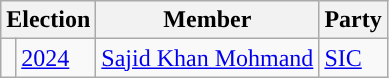<table class="wikitable">
<tr>
<th colspan="2">Election</th>
<th>Member</th>
<th>Party</th>
</tr>
<tr>
<td style="background-color: "></td>
<td><a href='#'>2024</a></td>
<td><a href='#'>Sajid Khan Mohmand</a></td>
<td><a href='#'>SIC</a></td>
</tr>
</table>
